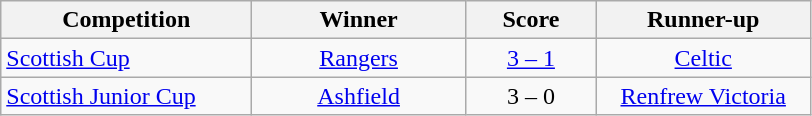<table class="wikitable" style="text-align: center;">
<tr>
<th width=160>Competition</th>
<th width=135>Winner</th>
<th width=80>Score</th>
<th width=135>Runner-up</th>
</tr>
<tr>
<td align=left><a href='#'>Scottish Cup</a></td>
<td><a href='#'>Rangers</a></td>
<td><a href='#'>3 – 1</a></td>
<td><a href='#'>Celtic</a></td>
</tr>
<tr>
<td align=left><a href='#'>Scottish Junior Cup</a></td>
<td><a href='#'>Ashfield</a></td>
<td>3 – 0</td>
<td><a href='#'>Renfrew Victoria</a></td>
</tr>
</table>
